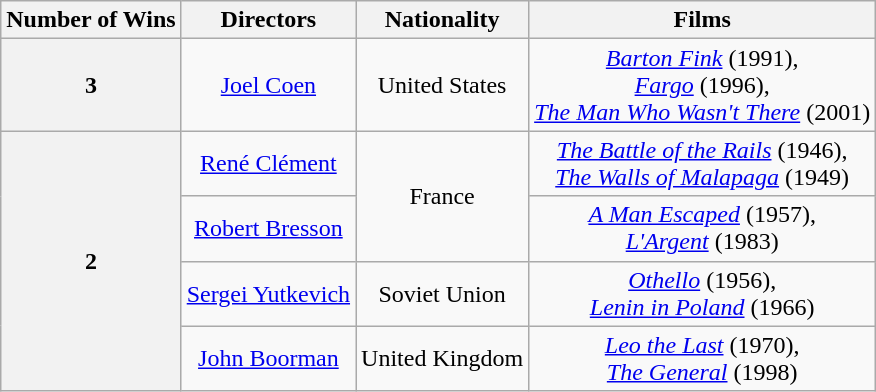<table class="wikitable" style="text-align:center;">
<tr>
<th scope="col">Number of Wins</th>
<th scope="col">Directors</th>
<th scope="col">Nationality</th>
<th scope="col">Films</th>
</tr>
<tr>
<th>3</th>
<td><a href='#'>Joel Coen</a></td>
<td>United States</td>
<td><em><a href='#'>Barton Fink</a></em> (1991), <br>  <em><a href='#'>Fargo</a></em> (1996), <br>  <em><a href='#'>The Man Who Wasn't There</a></em> (2001)</td>
</tr>
<tr>
<th rowspan="4">2</th>
<td><a href='#'>René Clément</a></td>
<td rowspan="2">France</td>
<td><em><a href='#'>The Battle of the Rails</a></em> (1946), <br>  <em><a href='#'>The Walls of Malapaga</a></em> (1949)</td>
</tr>
<tr>
<td><a href='#'>Robert Bresson</a></td>
<td><em><a href='#'>A Man Escaped</a></em> (1957), <br>  <em><a href='#'>L'Argent</a></em> (1983)</td>
</tr>
<tr>
<td><a href='#'>Sergei Yutkevich</a></td>
<td>Soviet Union</td>
<td><em><a href='#'>Othello</a></em> (1956), <br>  <em><a href='#'>Lenin in Poland</a></em> (1966)</td>
</tr>
<tr>
<td><a href='#'>John Boorman</a></td>
<td>United Kingdom</td>
<td><em><a href='#'>Leo the Last</a></em> (1970), <br>  <em><a href='#'>The General</a></em> (1998)</td>
</tr>
</table>
